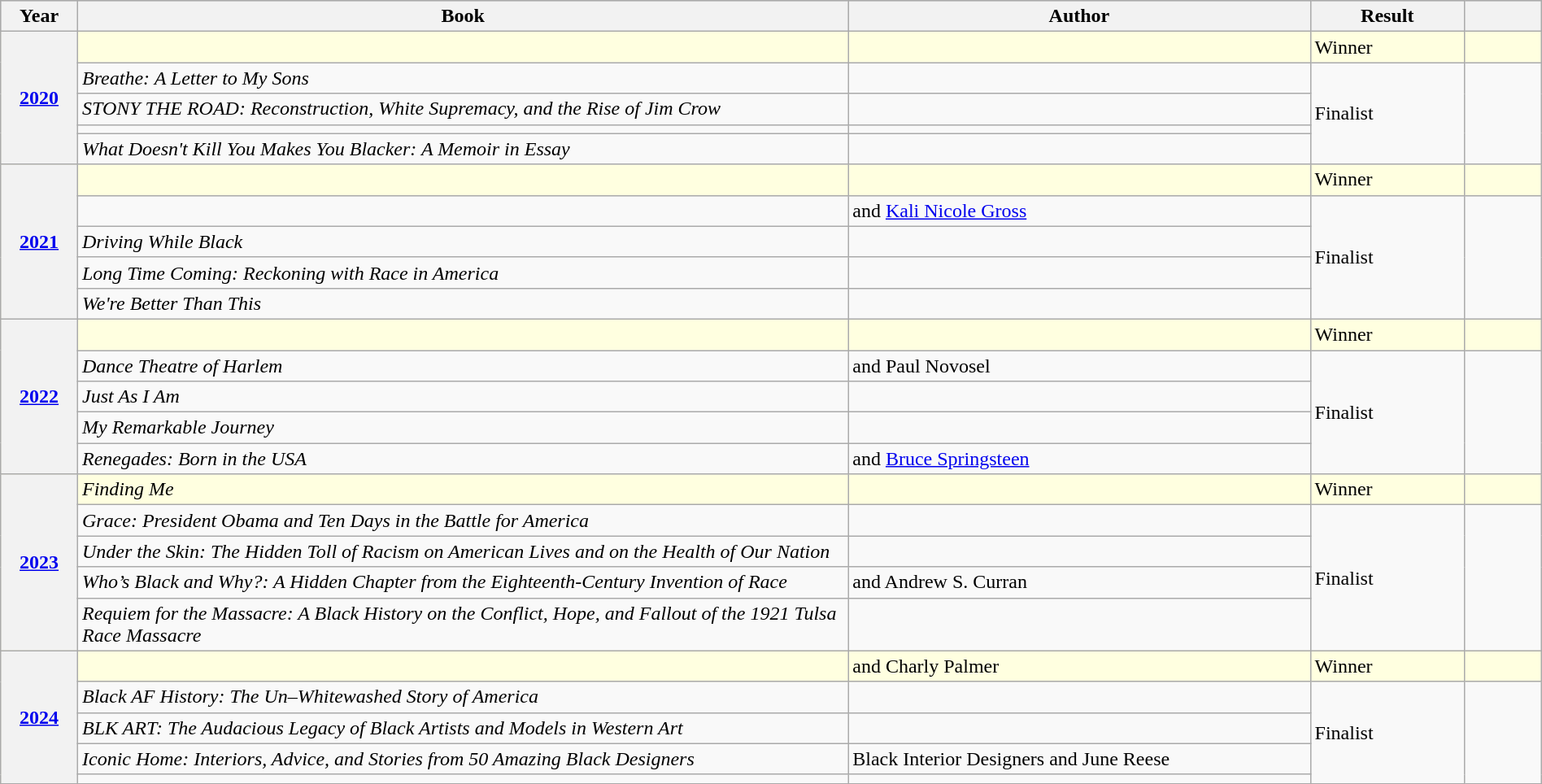<table class="wikitable" style="width:100%;">
<tr style="background:#bebebe;">
<th scope="col"  width="5%">Year</th>
<th scope="col"  width="50%">Book</th>
<th scope="col"  width="30%">Author</th>
<th scope="col" width="10%">Result</th>
<th scope="col"  width="5%"></th>
</tr>
<tr style=background:lightyellow>
<th rowspan="5"><a href='#'>2020</a></th>
<td></td>
<td></td>
<td>Winner</td>
<td></td>
</tr>
<tr>
<td><em>Breathe: A Letter to My Sons</em></td>
<td></td>
<td rowspan="4">Finalist</td>
<td rowspan="4"></td>
</tr>
<tr>
<td><em>STONY THE ROAD: Reconstruction, White Supremacy, and the Rise of Jim Crow</em></td>
<td></td>
</tr>
<tr>
<td></td>
<td></td>
</tr>
<tr>
<td><em>What Doesn't Kill You Makes You Blacker: A Memoir in Essay</em></td>
<td></td>
</tr>
<tr style=background:lightyellow>
<th rowspan="5"><a href='#'>2021</a></th>
<td></td>
<td></td>
<td>Winner</td>
<td></td>
</tr>
<tr>
<td></td>
<td> and <a href='#'>Kali Nicole Gross</a></td>
<td rowspan="4">Finalist</td>
<td rowspan="4"></td>
</tr>
<tr>
<td><em>Driving While Black</em></td>
<td></td>
</tr>
<tr>
<td><em>Long Time Coming: Reckoning with Race in America</em></td>
<td></td>
</tr>
<tr>
<td><em>We're Better Than This</em></td>
<td></td>
</tr>
<tr style=background:lightyellow>
<th rowspan="5"><a href='#'>2022</a></th>
<td></td>
<td></td>
<td>Winner</td>
<td></td>
</tr>
<tr>
<td><em>Dance Theatre of Harlem</em></td>
<td> and Paul Novosel</td>
<td rowspan="4">Finalist</td>
<td rowspan="4"></td>
</tr>
<tr>
<td><em>Just As I Am</em></td>
<td></td>
</tr>
<tr>
<td><em>My Remarkable Journey</em></td>
<td></td>
</tr>
<tr>
<td><em>Renegades: Born in the USA</em></td>
<td> and <a href='#'>Bruce Springsteen</a></td>
</tr>
<tr style=background:lightyellow>
<th rowspan="5"><a href='#'>2023</a></th>
<td><em>Finding Me</em></td>
<td></td>
<td>Winner</td>
<td></td>
</tr>
<tr>
<td><em>Grace: President Obama and Ten Days in the Battle for America</em></td>
<td></td>
<td rowspan="4">Finalist</td>
<td rowspan="4"></td>
</tr>
<tr>
<td><em>Under the Skin: The Hidden Toll of Racism on American Lives and on the Health of Our Nation</em></td>
<td></td>
</tr>
<tr>
<td><em>Who’s Black and Why?: A Hidden Chapter from the Eighteenth-Century Invention of Race</em></td>
<td> and Andrew S. Curran</td>
</tr>
<tr>
<td><em>Requiem for the Massacre: A Black History on the Conflict, Hope, and Fallout of the 1921 Tulsa Race Massacre</em></td>
<td></td>
</tr>
<tr style=background:lightyellow>
<th rowspan="5"><a href='#'>2024</a></th>
<td></td>
<td> and Charly Palmer</td>
<td>Winner</td>
<td></td>
</tr>
<tr>
<td><em>Black AF History: The Un–Whitewashed Story of America</em></td>
<td></td>
<td rowspan="4">Finalist</td>
<td rowspan="4"></td>
</tr>
<tr>
<td><em>BLK ART: The Audacious Legacy of Black Artists and Models in Western Art</em></td>
<td></td>
</tr>
<tr>
<td><em>Iconic Home: Interiors, Advice, and Stories from 50 Amazing Black Designers</em></td>
<td>Black Interior Designers and June Reese</td>
</tr>
<tr>
<td></td>
<td></td>
</tr>
</table>
